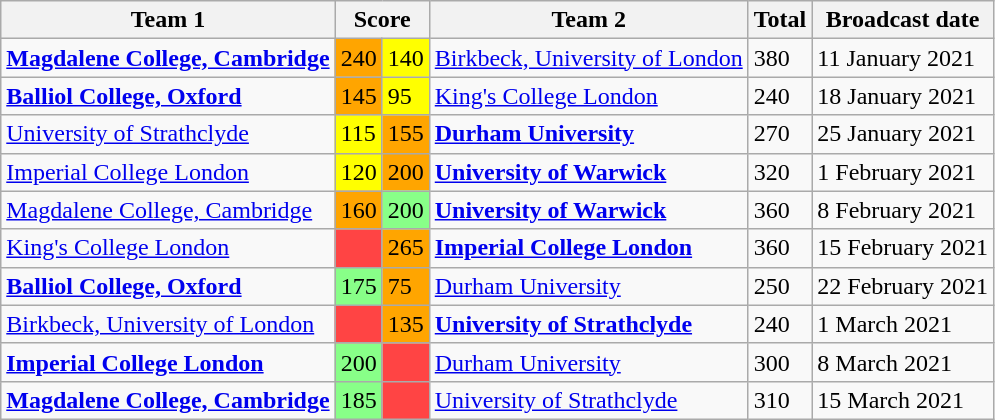<table class="wikitable">
<tr>
<th>Team 1</th>
<th colspan="2">Score</th>
<th>Team 2</th>
<th>Total</th>
<th>Broadcast date</th>
</tr>
<tr>
<td><strong><a href='#'>Magdalene College, Cambridge</a></strong></td>
<td style="background:orange">240</td>
<td style="background:yellow">140</td>
<td><a href='#'>Birkbeck, University of London</a></td>
<td>380</td>
<td>11 January 2021</td>
</tr>
<tr>
<td><strong><a href='#'>Balliol College, Oxford</a></strong></td>
<td style="background:orange">145</td>
<td style="background:yellow">95</td>
<td><a href='#'>King's College London</a></td>
<td>240</td>
<td>18 January 2021</td>
</tr>
<tr>
<td><a href='#'>University of Strathclyde</a></td>
<td style="background:yellow">115</td>
<td style="background:orange">155</td>
<td><strong><a href='#'>Durham University</a></strong></td>
<td>270</td>
<td>25 January 2021</td>
</tr>
<tr>
<td><a href='#'>Imperial College London</a></td>
<td style="background:yellow">120</td>
<td style="background:orange">200</td>
<td><strong><a href='#'>University of Warwick</a></strong></td>
<td>320</td>
<td>1 February 2021</td>
</tr>
<tr>
<td><a href='#'>Magdalene College, Cambridge</a></td>
<td style="background:orange">160</td>
<td style="background:#88ff88">200</td>
<td><strong><a href='#'>University of Warwick</a></strong></td>
<td>360</td>
<td>8 February 2021</td>
</tr>
<tr>
<td><a href='#'>King's College London</a></td>
<td style="background:#f44;"></td>
<td style="background:orange">265</td>
<td><strong><a href='#'>Imperial College London</a></strong></td>
<td>360</td>
<td>15 February 2021</td>
</tr>
<tr>
<td><strong><a href='#'>Balliol College, Oxford</a></strong></td>
<td style="background:#88ff88">175</td>
<td style="background:orange">75</td>
<td><a href='#'>Durham University</a></td>
<td>250</td>
<td>22 February 2021</td>
</tr>
<tr>
<td><a href='#'>Birkbeck, University of London</a></td>
<td style="background:#f44;"></td>
<td style="background:orange">135</td>
<td><strong><a href='#'>University of Strathclyde</a></strong></td>
<td>240</td>
<td>1 March 2021</td>
</tr>
<tr>
<td><strong><a href='#'>Imperial College London</a></strong></td>
<td style="background:#88ff88">200</td>
<td style="background:#f44;"></td>
<td><a href='#'>Durham University</a></td>
<td>300</td>
<td>8 March 2021</td>
</tr>
<tr>
<td><strong><a href='#'>Magdalene College, Cambridge</a></strong></td>
<td style="background:#88ff88">185</td>
<td style="background:#f44;"></td>
<td><a href='#'>University of Strathclyde</a></td>
<td>310</td>
<td>15 March 2021</td>
</tr>
</table>
